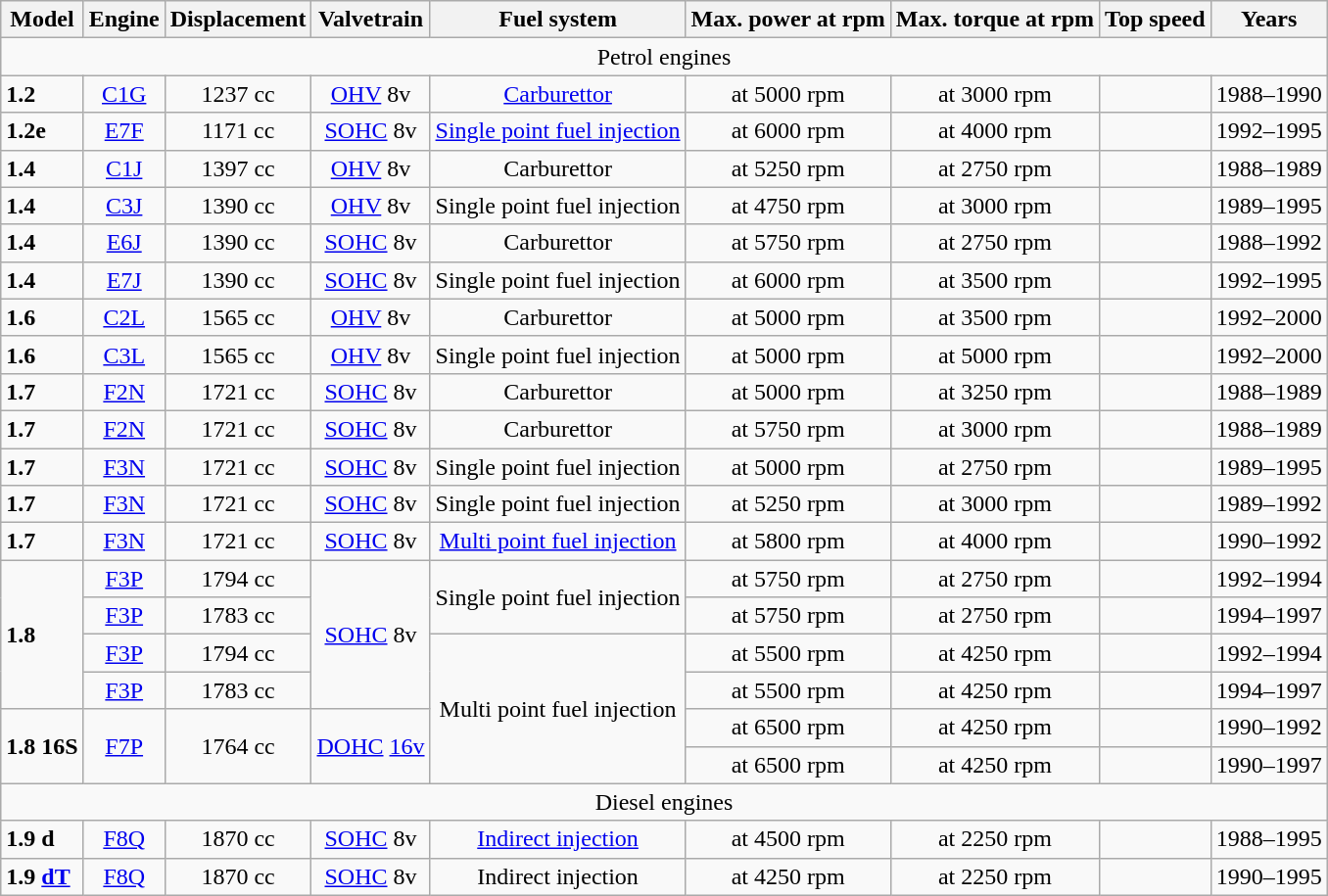<table class="wikitable" style="text-align:center;">
<tr>
<th>Model</th>
<th>Engine</th>
<th>Displacement</th>
<th>Valvetrain</th>
<th>Fuel system</th>
<th>Max. power at rpm</th>
<th>Max. torque at rpm</th>
<th>Top speed</th>
<th>Years</th>
</tr>
<tr>
<td colspan="9">Petrol engines</td>
</tr>
<tr>
<td align="left"><strong>1.2</strong></td>
<td><a href='#'>C1G</a></td>
<td>1237 cc</td>
<td><a href='#'>OHV</a> 8v</td>
<td><a href='#'>Carburettor</a></td>
<td> at 5000 rpm</td>
<td> at 3000 rpm</td>
<td></td>
<td>1988–1990</td>
</tr>
<tr>
<td align="left"><strong>1.2e</strong></td>
<td><a href='#'>E7F</a></td>
<td>1171 cc</td>
<td><a href='#'>SOHC</a> 8v</td>
<td><a href='#'>Single point fuel injection</a></td>
<td> at 6000 rpm</td>
<td> at 4000 rpm</td>
<td></td>
<td>1992–1995</td>
</tr>
<tr>
<td align="left"><strong>1.4</strong></td>
<td><a href='#'>C1J</a></td>
<td>1397 cc</td>
<td><a href='#'>OHV</a> 8v</td>
<td>Carburettor</td>
<td> at 5250 rpm</td>
<td> at 2750 rpm</td>
<td></td>
<td>1988–1989</td>
</tr>
<tr>
<td align="left"><strong>1.4</strong></td>
<td><a href='#'>C3J</a></td>
<td>1390 cc</td>
<td><a href='#'>OHV</a> 8v</td>
<td>Single point fuel injection</td>
<td> at 4750 rpm</td>
<td> at 3000 rpm</td>
<td></td>
<td>1989–1995</td>
</tr>
<tr>
<td align="left"><strong>1.4</strong></td>
<td><a href='#'>E6J</a></td>
<td>1390 cc</td>
<td><a href='#'>SOHC</a> 8v</td>
<td>Carburettor</td>
<td> at 5750 rpm</td>
<td> at 2750 rpm</td>
<td></td>
<td>1988–1992</td>
</tr>
<tr>
<td align="left"><strong>1.4</strong></td>
<td><a href='#'>E7J</a></td>
<td>1390 cc</td>
<td><a href='#'>SOHC</a> 8v</td>
<td>Single point fuel injection</td>
<td> at 6000 rpm</td>
<td> at 3500 rpm</td>
<td></td>
<td>1992–1995</td>
</tr>
<tr>
<td align="left"><strong>1.6</strong></td>
<td><a href='#'>C2L</a></td>
<td>1565 cc</td>
<td><a href='#'>OHV</a> 8v</td>
<td>Carburettor</td>
<td> at 5000 rpm</td>
<td> at 3500 rpm</td>
<td></td>
<td>1992–2000</td>
</tr>
<tr>
<td align="left"><strong>1.6</strong></td>
<td><a href='#'>C3L</a></td>
<td>1565 cc</td>
<td><a href='#'>OHV</a> 8v</td>
<td>Single point fuel injection</td>
<td> at 5000 rpm</td>
<td> at 5000 rpm</td>
<td></td>
<td>1992–2000</td>
</tr>
<tr>
<td align="left"><strong>1.7</strong></td>
<td><a href='#'>F2N</a></td>
<td>1721 cc</td>
<td><a href='#'>SOHC</a> 8v</td>
<td>Carburettor</td>
<td> at 5000 rpm</td>
<td> at 3250 rpm</td>
<td></td>
<td>1988–1989</td>
</tr>
<tr>
<td align="left"><strong>1.7</strong></td>
<td><a href='#'>F2N</a></td>
<td>1721 cc</td>
<td><a href='#'>SOHC</a> 8v</td>
<td>Carburettor</td>
<td> at 5750 rpm</td>
<td> at 3000 rpm</td>
<td></td>
<td>1988–1989</td>
</tr>
<tr>
<td align="left"><strong>1.7</strong></td>
<td><a href='#'>F3N</a></td>
<td>1721 cc</td>
<td><a href='#'>SOHC</a> 8v</td>
<td>Single point fuel injection</td>
<td> at 5000 rpm</td>
<td> at 2750 rpm</td>
<td></td>
<td>1989–1995</td>
</tr>
<tr>
<td align="left"><strong>1.7</strong></td>
<td><a href='#'>F3N</a></td>
<td>1721 cc</td>
<td><a href='#'>SOHC</a> 8v</td>
<td>Single point fuel injection</td>
<td> at 5250 rpm</td>
<td> at 3000 rpm</td>
<td></td>
<td>1989–1992</td>
</tr>
<tr>
<td align="left"><strong>1.7</strong></td>
<td><a href='#'>F3N</a></td>
<td>1721 cc</td>
<td><a href='#'>SOHC</a> 8v</td>
<td><a href='#'>Multi point fuel injection</a></td>
<td> at 5800 rpm</td>
<td> at 4000 rpm</td>
<td></td>
<td>1990–1992</td>
</tr>
<tr>
<td align="left" rowspan="4"><strong>1.8</strong></td>
<td><a href='#'>F3P</a></td>
<td>1794 cc</td>
<td rowspan="4"><a href='#'>SOHC</a> 8v</td>
<td rowspan="2">Single point fuel injection</td>
<td> at 5750 rpm</td>
<td> at 2750 rpm</td>
<td></td>
<td>1992–1994</td>
</tr>
<tr>
<td><a href='#'>F3P</a></td>
<td>1783 cc</td>
<td> at 5750 rpm</td>
<td> at 2750 rpm</td>
<td></td>
<td>1994–1997</td>
</tr>
<tr>
<td><a href='#'>F3P</a></td>
<td>1794 cc</td>
<td rowspan="4">Multi point fuel injection</td>
<td> at 5500 rpm</td>
<td> at 4250 rpm</td>
<td></td>
<td>1992–1994</td>
</tr>
<tr>
<td><a href='#'>F3P</a></td>
<td>1783 cc</td>
<td> at 5500 rpm</td>
<td> at 4250 rpm</td>
<td></td>
<td>1994–1997</td>
</tr>
<tr>
<td rowspan="2"><strong>1.8 16S</strong></td>
<td rowspan="2"><a href='#'>F7P</a></td>
<td rowspan="2">1764 cc</td>
<td rowspan="2"><a href='#'>DOHC</a> <a href='#'>16v</a></td>
<td> at 6500 rpm</td>
<td> at 4250 rpm</td>
<td></td>
<td>1990–1992</td>
</tr>
<tr>
<td> at 6500 rpm</td>
<td> at 4250 rpm</td>
<td></td>
<td>1990–1997</td>
</tr>
<tr>
<td colspan="9">Diesel engines</td>
</tr>
<tr>
<td align="left"><strong>1.9 d</strong></td>
<td><a href='#'>F8Q</a></td>
<td>1870 cc</td>
<td><a href='#'>SOHC</a> 8v</td>
<td><a href='#'>Indirect injection</a></td>
<td> at 4500 rpm</td>
<td> at 2250 rpm</td>
<td></td>
<td>1988–1995</td>
</tr>
<tr>
<td align="left"><strong>1.9 <a href='#'>dT</a></strong></td>
<td><a href='#'>F8Q</a></td>
<td>1870 cc</td>
<td><a href='#'>SOHC</a> 8v</td>
<td>Indirect injection</td>
<td> at 4250 rpm</td>
<td> at 2250 rpm</td>
<td></td>
<td>1990–1995</td>
</tr>
</table>
